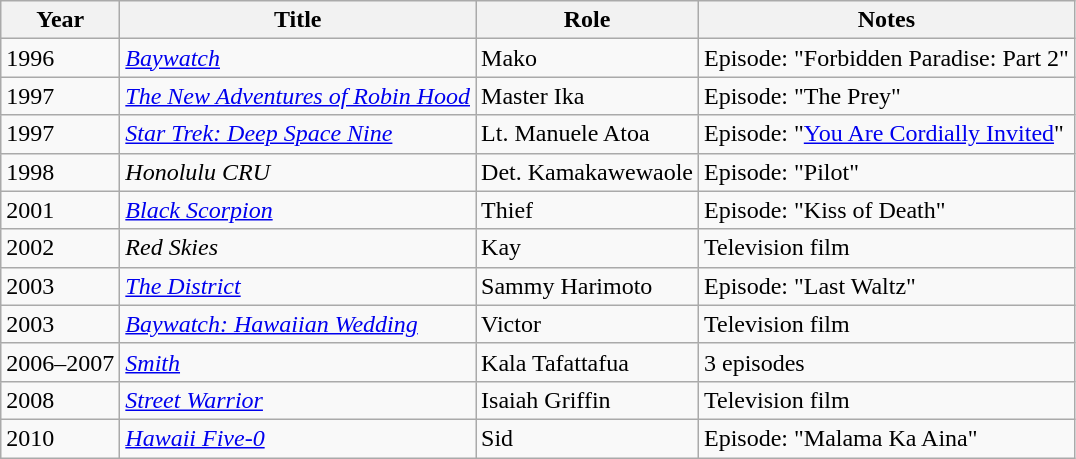<table class="wikitable sortable">
<tr>
<th>Year</th>
<th>Title</th>
<th>Role</th>
<th>Notes</th>
</tr>
<tr>
<td>1996</td>
<td><em><a href='#'>Baywatch</a></em></td>
<td>Mako</td>
<td>Episode: "Forbidden Paradise: Part 2"</td>
</tr>
<tr>
<td>1997</td>
<td><em><a href='#'>The New Adventures of Robin Hood</a></em></td>
<td>Master Ika</td>
<td>Episode: "The Prey"</td>
</tr>
<tr>
<td>1997</td>
<td><em><a href='#'>Star Trek: Deep Space Nine</a></em></td>
<td>Lt. Manuele Atoa</td>
<td>Episode: "<a href='#'>You Are Cordially Invited</a>"</td>
</tr>
<tr>
<td>1998</td>
<td><em>Honolulu CRU</em></td>
<td>Det. Kamakawewaole</td>
<td>Episode: "Pilot"</td>
</tr>
<tr>
<td>2001</td>
<td><a href='#'><em>Black Scorpion</em></a></td>
<td>Thief</td>
<td>Episode: "Kiss of Death"</td>
</tr>
<tr>
<td>2002</td>
<td><em>Red Skies</em></td>
<td>Kay</td>
<td>Television film</td>
</tr>
<tr>
<td>2003</td>
<td><em><a href='#'>The District</a></em></td>
<td>Sammy Harimoto</td>
<td>Episode: "Last Waltz"</td>
</tr>
<tr>
<td>2003</td>
<td><em><a href='#'>Baywatch: Hawaiian Wedding</a></em></td>
<td>Victor</td>
<td>Television film</td>
</tr>
<tr>
<td>2006–2007</td>
<td><a href='#'><em>Smith</em></a></td>
<td>Kala Tafattafua</td>
<td>3 episodes</td>
</tr>
<tr>
<td>2008</td>
<td><em><a href='#'>Street Warrior</a></em></td>
<td>Isaiah Griffin</td>
<td>Television film</td>
</tr>
<tr>
<td>2010</td>
<td><a href='#'><em>Hawaii Five-0</em></a></td>
<td>Sid</td>
<td>Episode: "Malama Ka Aina"</td>
</tr>
</table>
